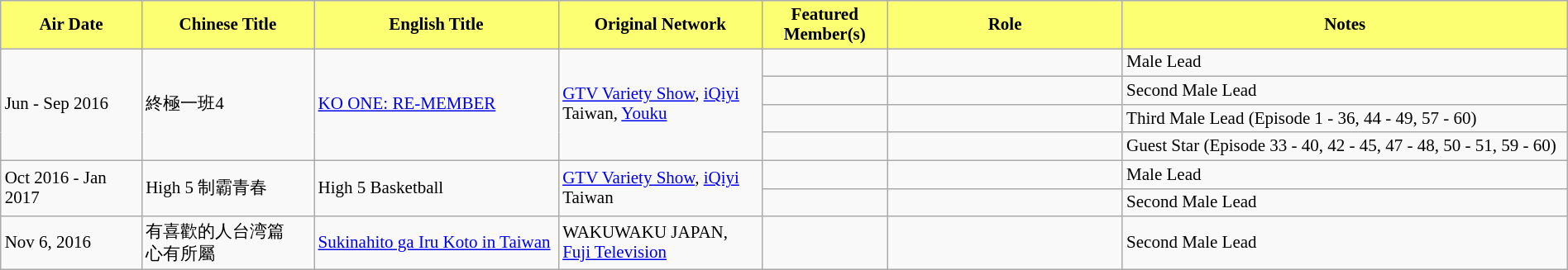<table class="wikitable" style="font-size:14px" text-align="center" width="100%">
<tr>
<th style="background: #FDFF73" width="9%"><strong>Air Date</strong></th>
<th style="background: #FDFF73" width="11%"><strong>Chinese Title</strong></th>
<th style="background: #FDFF73"><strong>English Title</strong></th>
<th style="background: #FDFF73" width="13%"><strong>Original Network</strong></th>
<th style="background: #FDFF73" width="8%"><strong>Featured Member(s)</strong></th>
<th style="background: #FDFF73" width="15%"><strong>Role</strong></th>
<th style="background: #FDFF73"><strong>Notes</strong></th>
</tr>
<tr>
<td rowspan="4">Jun - Sep 2016</td>
<td rowspan="4">終極一班4</td>
<td rowspan="4"><a href='#'>KO ONE: RE-MEMBER</a></td>
<td rowspan="4"><a href='#'>GTV Variety Show</a>, <a href='#'>iQiyi</a> Taiwan, <a href='#'>Youku</a></td>
<td></td>
<td></td>
<td>Male Lead</td>
</tr>
<tr>
<td></td>
<td></td>
<td>Second Male Lead</td>
</tr>
<tr>
<td></td>
<td></td>
<td>Third Male Lead (Episode 1 - 36, 44 - 49, 57 - 60)</td>
</tr>
<tr>
<td></td>
<td></td>
<td>Guest Star (Episode 33 - 40, 42 - 45, 47 - 48, 50 - 51, 59 - 60)</td>
</tr>
<tr>
<td rowspan="2">Oct 2016 - Jan 2017</td>
<td rowspan="2">High 5 制霸青春</td>
<td rowspan="2">High 5 Basketball</td>
<td rowspan="2"><a href='#'>GTV Variety Show</a>, <a href='#'>iQiyi</a> Taiwan</td>
<td></td>
<td></td>
<td>Male Lead</td>
</tr>
<tr>
<td></td>
<td></td>
<td>Second Male Lead</td>
</tr>
<tr>
<td>Nov 6, 2016</td>
<td>有喜歡的人台湾篇<br>心有所屬</td>
<td><a href='#'>Sukinahito ga Iru Koto in Taiwan</a></td>
<td>WAKUWAKU JAPAN, <a href='#'>Fuji Television</a></td>
<td></td>
<td></td>
<td>Second Male Lead</td>
</tr>
</table>
